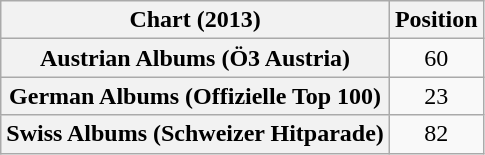<table class="wikitable sortable plainrowheaders" style="text-align:center">
<tr>
<th scope="col">Chart (2013)</th>
<th scope="col">Position</th>
</tr>
<tr>
<th scope="row">Austrian Albums (Ö3 Austria)</th>
<td>60</td>
</tr>
<tr>
<th scope="row">German Albums (Offizielle Top 100)</th>
<td>23</td>
</tr>
<tr>
<th scope="row">Swiss Albums (Schweizer Hitparade)</th>
<td>82</td>
</tr>
</table>
